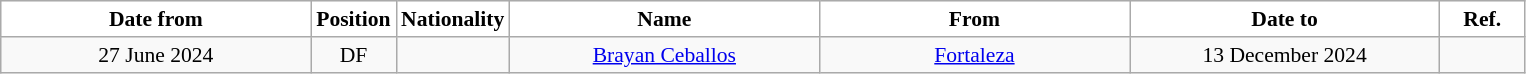<table class="wikitable" style="text-align:center; font-size:90%; ">
<tr>
<th style="background:#ffffff; color:black; width:200px;">Date from</th>
<th style="background:#ffffff; color:black; width:50px;">Position</th>
<th style="background:#ffffff; color:black; width:50px;">Nationality</th>
<th style="background:#ffffff; color:black; width:200px;">Name</th>
<th style="background:#ffffff; color:black; width:200px;">From</th>
<th style="background:#ffffff; color:black; width:200px;">Date to</th>
<th style="background:#ffffff; color:black; width:50px;">Ref.</th>
</tr>
<tr>
<td>27 June 2024</td>
<td>DF</td>
<td></td>
<td><a href='#'>Brayan Ceballos</a></td>
<td><a href='#'>Fortaleza</a></td>
<td>13 December 2024</td>
<td></td>
</tr>
</table>
